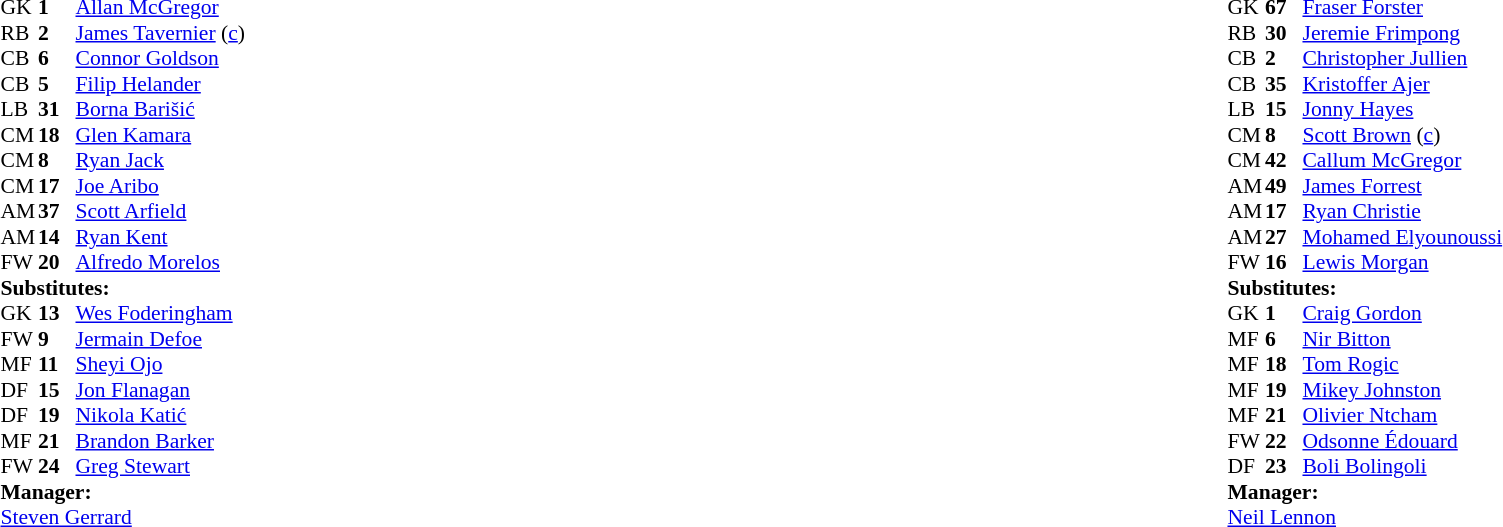<table style="width:100%;">
<tr>
<td style="vertical-align:top; width:40%;"><br><table style="font-size: 90%" cellspacing="0" cellpadding="0">
<tr>
<th width="25"></th>
<th width="25"></th>
</tr>
<tr>
<td>GK</td>
<td><strong>1</strong></td>
<td> <a href='#'>Allan McGregor</a></td>
<td></td>
</tr>
<tr>
<td>RB</td>
<td><strong>2</strong></td>
<td> <a href='#'>James Tavernier</a> (<a href='#'>c</a>)</td>
<td></td>
</tr>
<tr>
<td>CB</td>
<td><strong>6</strong></td>
<td> <a href='#'>Connor Goldson</a></td>
<td></td>
</tr>
<tr>
<td>CB</td>
<td><strong>5</strong></td>
<td> <a href='#'>Filip Helander</a></td>
<td></td>
</tr>
<tr>
<td>LB</td>
<td><strong>31</strong></td>
<td> <a href='#'>Borna Barišić</a></td>
<td></td>
</tr>
<tr>
<td>CM</td>
<td><strong>18</strong></td>
<td> <a href='#'>Glen Kamara</a> </td>
<td></td>
</tr>
<tr>
<td>CM</td>
<td><strong>8</strong></td>
<td> <a href='#'>Ryan Jack</a></td>
<td></td>
</tr>
<tr>
<td>CM</td>
<td><strong>17</strong></td>
<td> <a href='#'>Joe Aribo</a> </td>
<td></td>
</tr>
<tr>
<td>AM</td>
<td><strong>37</strong></td>
<td> <a href='#'>Scott Arfield</a> </td>
<td></td>
</tr>
<tr>
<td>AM</td>
<td><strong>14</strong></td>
<td> <a href='#'>Ryan Kent</a></td>
<td></td>
</tr>
<tr>
<td>FW</td>
<td><strong>20</strong></td>
<td> <a href='#'>Alfredo Morelos</a></td>
<td></td>
</tr>
<tr>
<td colspan=4><strong>Substitutes:</strong></td>
</tr>
<tr>
<td>GK</td>
<td><strong>13</strong></td>
<td> <a href='#'>Wes Foderingham</a></td>
<td></td>
</tr>
<tr>
<td>FW</td>
<td><strong>9</strong></td>
<td> <a href='#'>Jermain Defoe</a></td>
<td></td>
</tr>
<tr>
<td>MF</td>
<td><strong>11</strong></td>
<td> <a href='#'>Sheyi Ojo</a></td>
<td></td>
</tr>
<tr>
<td>DF</td>
<td><strong>15</strong></td>
<td> <a href='#'>Jon Flanagan</a></td>
<td></td>
</tr>
<tr>
<td>DF</td>
<td><strong>19</strong></td>
<td> <a href='#'>Nikola Katić</a></td>
<td></td>
</tr>
<tr>
<td>MF</td>
<td><strong>21</strong></td>
<td> <a href='#'>Brandon Barker</a></td>
<td></td>
</tr>
<tr>
<td>FW</td>
<td><strong>24</strong></td>
<td> <a href='#'>Greg Stewart</a></td>
<td></td>
</tr>
<tr>
<td colspan=4><strong>Manager:</strong></td>
</tr>
<tr>
<td colspan="4"> <a href='#'>Steven Gerrard</a></td>
</tr>
</table>
</td>
<td style="vertical-align:top; width:50%;"><br><table style="font-size: 90%;margin:auto;" cellspacing="0" cellpadding="0">
<tr>
<th width="25"></th>
<th width="25"></th>
</tr>
<tr>
<td>GK</td>
<td><strong>67</strong></td>
<td> <a href='#'>Fraser Forster</a></td>
<td></td>
</tr>
<tr>
<td>RB</td>
<td><strong>30</strong></td>
<td> <a href='#'>Jeremie Frimpong</a> </td>
<td></td>
</tr>
<tr>
<td>CB</td>
<td><strong>2</strong></td>
<td> <a href='#'>Christopher Jullien</a></td>
<td></td>
</tr>
<tr>
<td>CB</td>
<td><strong>35</strong></td>
<td> <a href='#'>Kristoffer Ajer</a> </td>
<td></td>
</tr>
<tr>
<td>LB</td>
<td><strong>15</strong></td>
<td> <a href='#'>Jonny Hayes</a></td>
<td></td>
</tr>
<tr>
<td>CM</td>
<td><strong>8</strong></td>
<td> <a href='#'>Scott Brown</a> (<a href='#'>c</a>)</td>
<td></td>
</tr>
<tr>
<td>CM</td>
<td><strong>42</strong></td>
<td> <a href='#'>Callum McGregor</a> </td>
<td></td>
</tr>
<tr>
<td>AM</td>
<td><strong>49</strong></td>
<td> <a href='#'>James Forrest</a></td>
<td></td>
</tr>
<tr>
<td>AM</td>
<td><strong>17</strong></td>
<td> <a href='#'>Ryan Christie</a></td>
<td></td>
</tr>
<tr>
<td>AM</td>
<td><strong>27</strong></td>
<td> <a href='#'>Mohamed Elyounoussi</a></td>
<td></td>
</tr>
<tr>
<td>FW</td>
<td><strong>16</strong></td>
<td> <a href='#'>Lewis Morgan</a></td>
<td></td>
</tr>
<tr>
<td colspan=4><strong>Substitutes:</strong></td>
</tr>
<tr>
<td>GK</td>
<td><strong>1</strong></td>
<td> <a href='#'>Craig Gordon</a></td>
<td></td>
</tr>
<tr>
<td>MF</td>
<td><strong>6</strong></td>
<td> <a href='#'>Nir Bitton</a></td>
<td></td>
</tr>
<tr>
<td>MF</td>
<td><strong>18</strong></td>
<td> <a href='#'>Tom Rogic</a></td>
<td></td>
</tr>
<tr>
<td>MF</td>
<td><strong>19</strong></td>
<td> <a href='#'>Mikey Johnston</a></td>
<td></td>
</tr>
<tr>
<td>MF</td>
<td><strong>21</strong></td>
<td> <a href='#'>Olivier Ntcham</a></td>
<td></td>
</tr>
<tr>
<td>FW</td>
<td><strong>22</strong></td>
<td> <a href='#'>Odsonne Édouard</a></td>
<td></td>
</tr>
<tr>
<td>DF</td>
<td><strong>23</strong></td>
<td> <a href='#'>Boli Bolingoli</a></td>
<td></td>
</tr>
<tr>
<td colspan=4><strong>Manager:</strong></td>
</tr>
<tr>
<td colspan="4"> <a href='#'>Neil Lennon</a></td>
</tr>
</table>
</td>
</tr>
</table>
